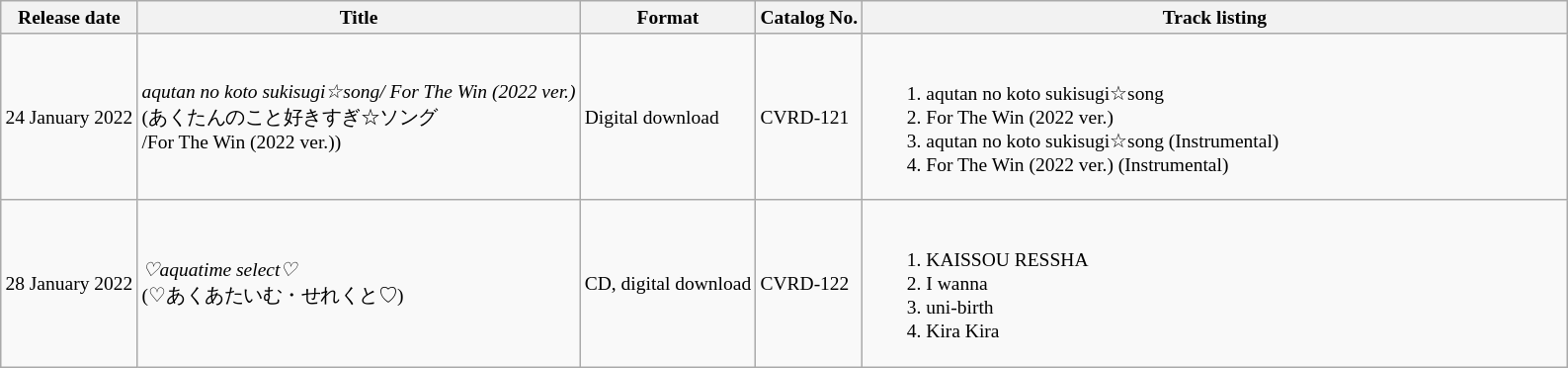<table class="wikitable" style="font-size:small">
<tr>
<th>Release date</th>
<th>Title</th>
<th>Format</th>
<th>Catalog No.</th>
<th style="width:45%;">Track listing</th>
</tr>
<tr>
<td>24 January 2022</td>
<td><em>aqutan no koto sukisugi☆song/ For The Win (2022 ver.)</em><br>(あくたんのこと好きすぎ☆ソング<br>/For The Win (2022 ver.))</td>
<td>Digital download</td>
<td>CVRD-121</td>
<td><div><br><div><ol><li>aqutan no koto sukisugi☆song</li><li>For The Win (2022 ver.)</li><li>aqutan no koto sukisugi☆song (Instrumental)</li><li>For The Win (2022 ver.) (Instrumental)</div></div></li></ol></td>
</tr>
<tr>
<td>28 January 2022</td>
<td><em>♡aquatime select♡</em><br>(♡あくあたいむ・せれくと♡)</td>
<td>CD, digital download</td>
<td>CVRD-122</td>
<td><div><br><div><ol><li>KAISSOU RESSHA</li><li>I wanna</li><li>uni-birth</li><li>Kira Kira</div></div></li></ol></td>
</tr>
</table>
